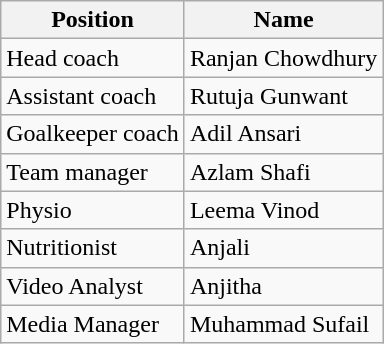<table class="wikitable">
<tr>
<th>Position</th>
<th>Name</th>
</tr>
<tr>
<td>Head coach</td>
<td> Ranjan Chowdhury</td>
</tr>
<tr>
<td>Assistant coach</td>
<td> Rutuja Gunwant</td>
</tr>
<tr>
<td>Goalkeeper coach</td>
<td> Adil Ansari</td>
</tr>
<tr>
<td>Team manager</td>
<td> Azlam Shafi</td>
</tr>
<tr>
<td>Physio</td>
<td> Leema Vinod</td>
</tr>
<tr>
<td>Nutritionist</td>
<td> Anjali</td>
</tr>
<tr>
<td>Video Analyst</td>
<td> Anjitha</td>
</tr>
<tr>
<td>Media Manager</td>
<td> Muhammad Sufail</td>
</tr>
</table>
